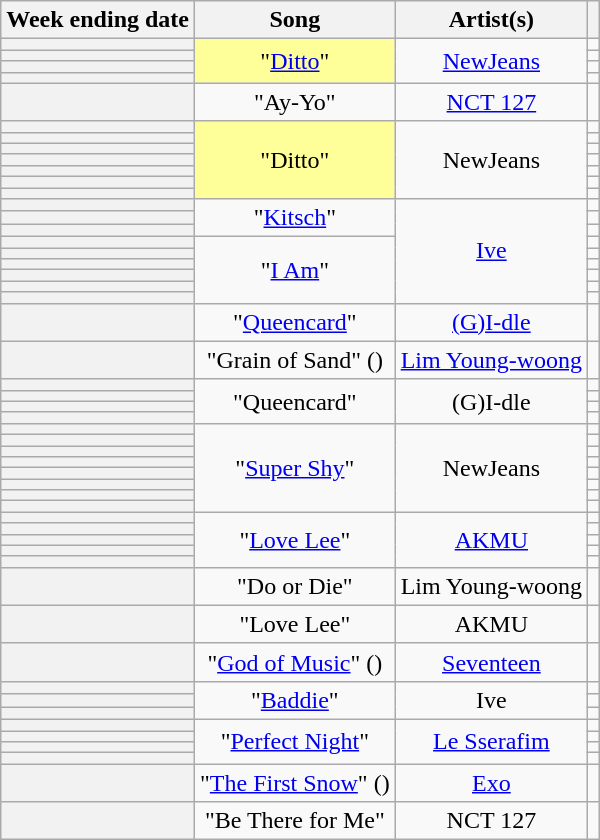<table class="wikitable sortable plainrowheaders" style="text-align:center">
<tr>
<th scope="col">Week ending date</th>
<th scope="col">Song</th>
<th scope="col">Artist(s)</th>
<th scope="col" class="unsortable"></th>
</tr>
<tr>
<th scope="row"></th>
<td bgcolor="#FFFF99" rowspan="4">"<a href='#'>Ditto</a>"  </td>
<td rowspan="4"><a href='#'>NewJeans</a></td>
<td></td>
</tr>
<tr>
<th scope="row"></th>
<td></td>
</tr>
<tr>
<th scope="row"></th>
<td></td>
</tr>
<tr>
<th scope="row"></th>
<td></td>
</tr>
<tr>
<th scope="row"></th>
<td>"Ay-Yo"</td>
<td><a href='#'>NCT 127</a></td>
<td></td>
</tr>
<tr>
<th scope="row"></th>
<td bgcolor="#FFFF99" rowspan="7">"Ditto"  </td>
<td rowspan="7">NewJeans</td>
<td></td>
</tr>
<tr>
<th scope="row"></th>
<td></td>
</tr>
<tr>
<th scope="row"></th>
<td></td>
</tr>
<tr>
<th scope="row"></th>
<td></td>
</tr>
<tr>
<th scope="row"></th>
<td></td>
</tr>
<tr>
<th scope="row"></th>
<td></td>
</tr>
<tr>
<th scope="row"></th>
<td></td>
</tr>
<tr>
<th scope="row"></th>
<td rowspan="3">"<a href='#'>Kitsch</a>"</td>
<td rowspan="9"><a href='#'>Ive</a></td>
<td></td>
</tr>
<tr>
<th scope="row"></th>
<td></td>
</tr>
<tr>
<th scope="row"></th>
<td></td>
</tr>
<tr>
<th scope="row"></th>
<td rowspan="6">"<a href='#'>I Am</a>"</td>
<td></td>
</tr>
<tr>
<th scope="row"></th>
<td></td>
</tr>
<tr>
<th scope="row"></th>
<td></td>
</tr>
<tr>
<th scope="row"></th>
<td></td>
</tr>
<tr>
<th scope="row"></th>
<td></td>
</tr>
<tr>
<th scope="row"></th>
<td></td>
</tr>
<tr>
<th scope="row"></th>
<td>"<a href='#'>Queencard</a>"</td>
<td><a href='#'>(G)I-dle</a></td>
<td></td>
</tr>
<tr>
<th scope="row"></th>
<td>"Grain of Sand" ()</td>
<td><a href='#'>Lim Young-woong</a></td>
<td></td>
</tr>
<tr>
<th scope="row"></th>
<td rowspan="4">"Queencard"</td>
<td rowspan="4">(G)I-dle</td>
<td></td>
</tr>
<tr>
<th scope="row"></th>
<td></td>
</tr>
<tr>
<th scope="row"></th>
<td></td>
</tr>
<tr>
<th scope="row"></th>
<td></td>
</tr>
<tr>
<th scope="row"></th>
<td rowspan="8">"<a href='#'>Super Shy</a>"</td>
<td rowspan="8">NewJeans</td>
<td></td>
</tr>
<tr>
<th scope="row"></th>
<td></td>
</tr>
<tr>
<th scope="row"></th>
<td></td>
</tr>
<tr>
<th scope="row"></th>
<td></td>
</tr>
<tr>
<th scope="row"></th>
<td></td>
</tr>
<tr>
<th scope="row"></th>
<td></td>
</tr>
<tr>
<th scope="row"></th>
<td></td>
</tr>
<tr>
<th scope="row"></th>
<td></td>
</tr>
<tr>
<th scope="row"></th>
<td rowspan="5">"<a href='#'>Love Lee</a>"</td>
<td rowspan="5"><a href='#'>AKMU</a></td>
<td></td>
</tr>
<tr>
<th scope="row"></th>
<td></td>
</tr>
<tr>
<th scope="row"></th>
<td></td>
</tr>
<tr>
<th scope="row"></th>
<td></td>
</tr>
<tr>
<th scope="row"></th>
<td></td>
</tr>
<tr>
<th scope="row"></th>
<td>"Do or Die"</td>
<td>Lim Young-woong</td>
<td></td>
</tr>
<tr>
<th scope="row"></th>
<td>"Love Lee"</td>
<td>AKMU</td>
<td></td>
</tr>
<tr>
<th scope="row"></th>
<td>"<a href='#'>God of Music</a>" ()</td>
<td><a href='#'>Seventeen</a></td>
<td></td>
</tr>
<tr>
<th scope="row"></th>
<td rowspan="3">"<a href='#'>Baddie</a>"</td>
<td rowspan="3">Ive</td>
<td></td>
</tr>
<tr>
<th scope="row"></th>
<td></td>
</tr>
<tr>
<th scope="row"></th>
<td></td>
</tr>
<tr>
<th scope="row"></th>
<td rowspan="4">"<a href='#'>Perfect Night</a>"</td>
<td rowspan="4"><a href='#'>Le Sserafim</a></td>
<td></td>
</tr>
<tr>
<th scope="row"></th>
<td></td>
</tr>
<tr>
<th scope="row"></th>
<td></td>
</tr>
<tr>
<th scope="row"></th>
<td></td>
</tr>
<tr>
<th scope="row"></th>
<td>"<a href='#'>The First Snow</a>" ()</td>
<td><a href='#'>Exo</a></td>
<td></td>
</tr>
<tr>
<th scope="row"></th>
<td>"Be There for Me"</td>
<td>NCT 127</td>
<td></td>
</tr>
</table>
